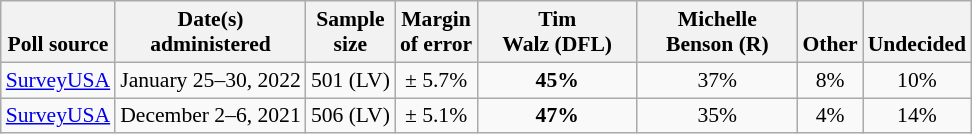<table class="wikitable" style="font-size:90%;text-align:center;">
<tr valign=bottom>
<th>Poll source</th>
<th>Date(s)<br>administered</th>
<th>Sample<br>size</th>
<th>Margin<br>of error</th>
<th style="width:100px;">Tim<br>Walz (DFL)</th>
<th style="width:100px;">Michelle<br>Benson (R)</th>
<th>Other</th>
<th>Undecided</th>
</tr>
<tr>
<td style="text-align:left;"><a href='#'>SurveyUSA</a></td>
<td>January 25–30, 2022</td>
<td>501 (LV)</td>
<td>± 5.7%</td>
<td><strong>45%</strong></td>
<td>37%</td>
<td>8%</td>
<td>10%</td>
</tr>
<tr>
<td style="text-align:left;"><a href='#'>SurveyUSA</a></td>
<td>December 2–6, 2021</td>
<td>506 (LV)</td>
<td>± 5.1%</td>
<td><strong>47%</strong></td>
<td>35%</td>
<td>4%</td>
<td>14%</td>
</tr>
</table>
